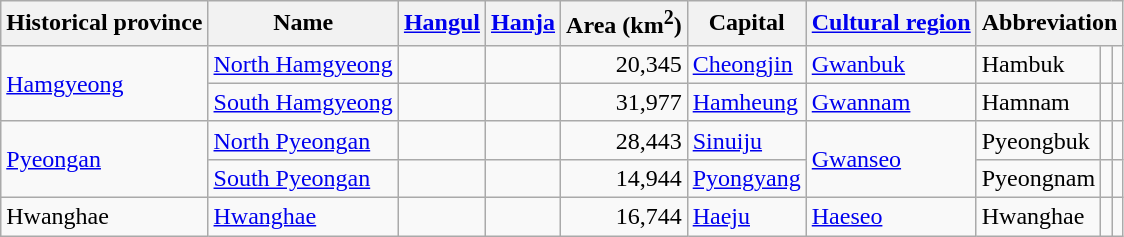<table class=wikitable>
<tr>
<th>Historical province</th>
<th>Name</th>
<th><a href='#'>Hangul</a></th>
<th><a href='#'>Hanja</a></th>
<th>Area (km<sup>2</sup>)</th>
<th>Capital</th>
<th><a href='#'>Cultural region</a></th>
<th colspan=3>Abbreviation</th>
</tr>
<tr>
<td rowspan=2><a href='#'>Hamgyeong</a></td>
<td><a href='#'>North Hamgyeong</a></td>
<td><span></span></td>
<td><span></span></td>
<td align=right>20,345</td>
<td><a href='#'>Cheongjin</a></td>
<td><a href='#'>Gwanbuk</a></td>
<td>Hambuk</td>
<td><span></span></td>
<td><span></span></td>
</tr>
<tr>
<td><a href='#'>South Hamgyeong</a></td>
<td><span></span></td>
<td><span></span></td>
<td align=right>31,977</td>
<td><a href='#'>Hamheung</a></td>
<td><a href='#'>Gwannam</a></td>
<td>Hamnam</td>
<td><span></span></td>
<td><span></span></td>
</tr>
<tr>
<td rowspan=2><a href='#'>Pyeongan</a></td>
<td><a href='#'>North Pyeongan</a></td>
<td><span></span></td>
<td><span></span></td>
<td align=right>28,443</td>
<td><a href='#'>Sinuiju</a></td>
<td rowspan=2><a href='#'>Gwanseo</a></td>
<td>Pyeongbuk</td>
<td><span></span></td>
<td><span></span></td>
</tr>
<tr>
<td><a href='#'>South Pyeongan</a></td>
<td><span></span></td>
<td><span></span></td>
<td align=right>14,944</td>
<td><a href='#'>Pyongyang</a></td>
<td>Pyeongnam</td>
<td><span></span></td>
<td><span></span></td>
</tr>
<tr>
<td>Hwanghae</td>
<td><a href='#'>Hwanghae</a></td>
<td><span></span></td>
<td><span></span></td>
<td align=right>16,744</td>
<td><a href='#'>Haeju</a></td>
<td><a href='#'>Haeseo</a></td>
<td>Hwanghae</td>
<td><span></span></td>
<td><span></span></td>
</tr>
</table>
